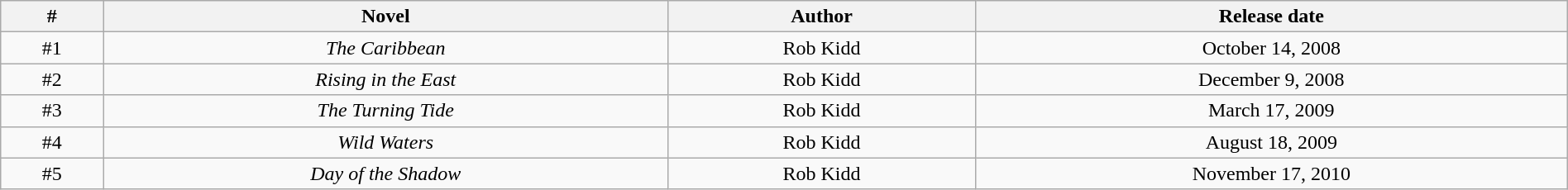<table class="wikitable sortable" width="100%" border="1" style="font-size: 100%; text-align:center">
<tr>
<th>#</th>
<th>Novel</th>
<th>Author</th>
<th>Release date</th>
</tr>
<tr>
<td>#1</td>
<td><em>The Caribbean</em></td>
<td>Rob Kidd</td>
<td>October 14, 2008</td>
</tr>
<tr>
<td>#2</td>
<td><em>Rising in the East</em></td>
<td>Rob Kidd</td>
<td>December 9, 2008</td>
</tr>
<tr>
<td>#3</td>
<td><em>The Turning Tide</em></td>
<td>Rob Kidd</td>
<td>March 17, 2009</td>
</tr>
<tr>
<td>#4</td>
<td><em>Wild Waters</em></td>
<td>Rob Kidd</td>
<td>August 18, 2009</td>
</tr>
<tr>
<td>#5</td>
<td><em>Day of the Shadow</em></td>
<td>Rob Kidd</td>
<td>November 17, 2010</td>
</tr>
</table>
